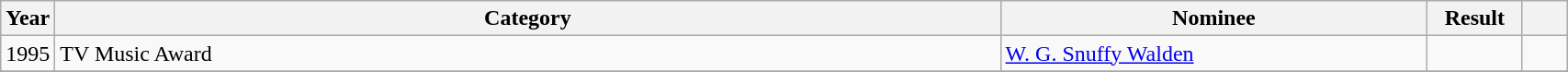<table class="wikitable" width=90%>
<tr>
<th scope="col">Year</th>
<th width="800" scope="col">Category</th>
<th width="350" scope="col">Nominee</th>
<th width="65" scope="col">Result</th>
<th width="30" scope="col"></th>
</tr>
<tr>
<td>1995</td>
<td scope="row">TV Music Award</td>
<td><a href='#'>W. G. Snuffy Walden</a></td>
<td></td>
<td style="text-align:center;"></td>
</tr>
<tr>
</tr>
</table>
